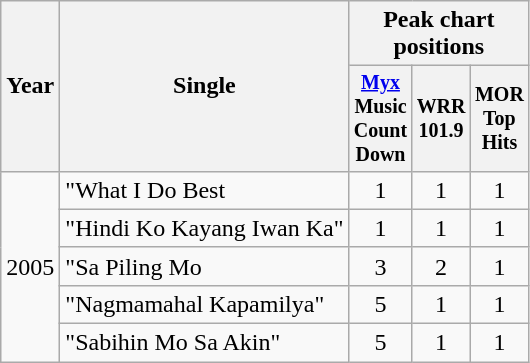<table class="wikitable" style="text-align:center;">
<tr>
<th rowspan=2>Year</th>
<th rowspan=2>Single</th>
<th colspan=3>Peak chart positions</th>
</tr>
<tr style="font-size:smaller;">
<th width=30><a href='#'>Myx</a> Music Count Down</th>
<th width=30>WRR 101.9</th>
<th width=30>MOR Top Hits</th>
</tr>
<tr>
<td rowspan="5">2005</td>
<td style="text-align:left;">"What I Do Best</td>
<td>1</td>
<td>1</td>
<td>1</td>
</tr>
<tr>
<td style="text-align:left;">"Hindi Ko Kayang Iwan Ka"</td>
<td>1</td>
<td>1</td>
<td>1</td>
</tr>
<tr>
<td style="text-align:left;">"Sa Piling Mo</td>
<td>3</td>
<td>2</td>
<td>1</td>
</tr>
<tr>
<td style="text-align:left;">"Nagmamahal Kapamilya"</td>
<td>5</td>
<td>1</td>
<td>1</td>
</tr>
<tr>
<td style="text-align:left;">"Sabihin Mo Sa Akin"</td>
<td>5</td>
<td>1</td>
<td>1</td>
</tr>
</table>
